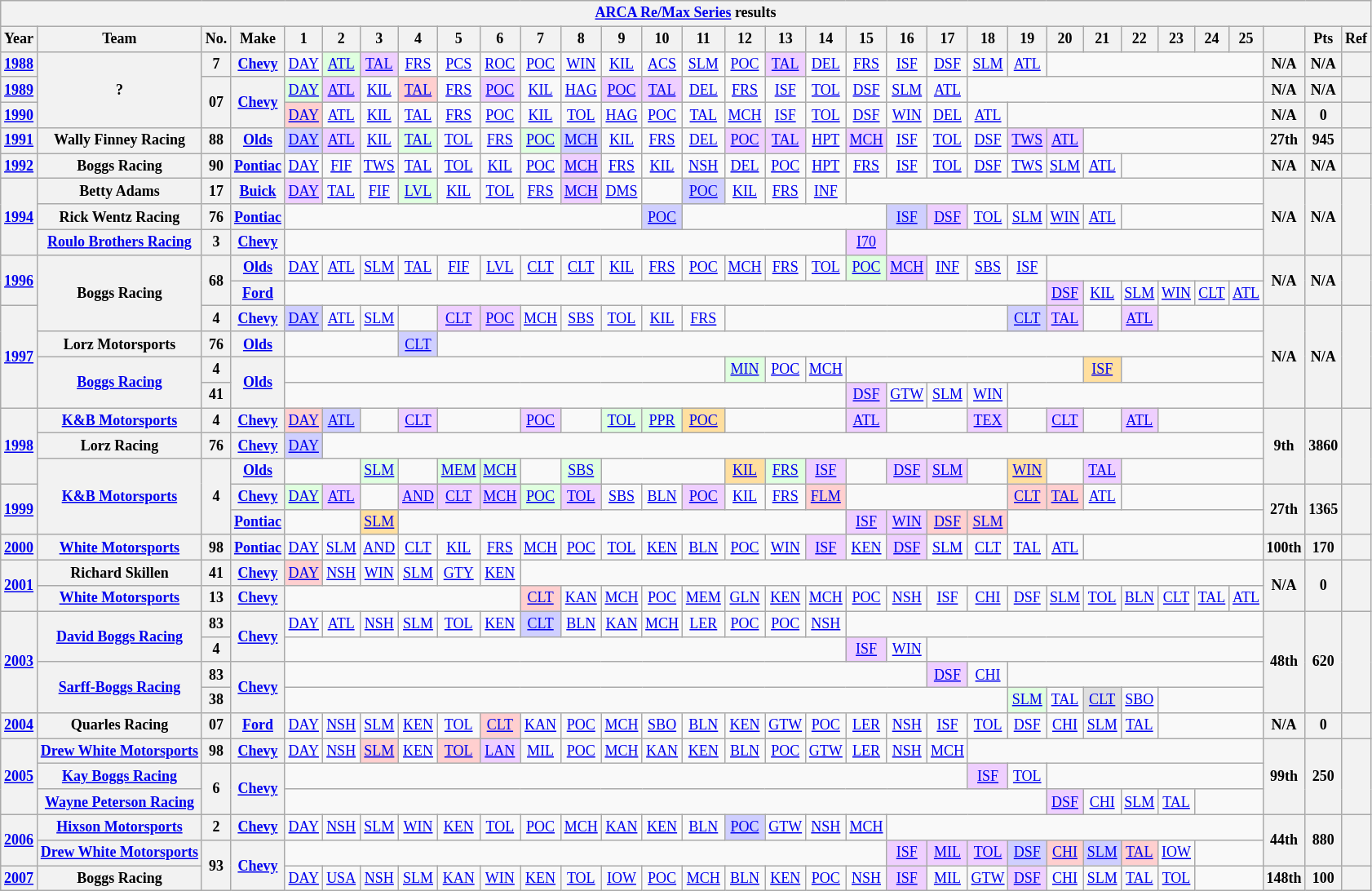<table class="wikitable" style="text-align:center; font-size:75%">
<tr>
<th colspan=45><a href='#'>ARCA Re/Max Series</a> results</th>
</tr>
<tr>
<th>Year</th>
<th>Team</th>
<th>No.</th>
<th>Make</th>
<th>1</th>
<th>2</th>
<th>3</th>
<th>4</th>
<th>5</th>
<th>6</th>
<th>7</th>
<th>8</th>
<th>9</th>
<th>10</th>
<th>11</th>
<th>12</th>
<th>13</th>
<th>14</th>
<th>15</th>
<th>16</th>
<th>17</th>
<th>18</th>
<th>19</th>
<th>20</th>
<th>21</th>
<th>22</th>
<th>23</th>
<th>24</th>
<th>25</th>
<th></th>
<th>Pts</th>
<th>Ref</th>
</tr>
<tr>
<th><a href='#'>1988</a></th>
<th rowspan=3>?</th>
<th>7</th>
<th><a href='#'>Chevy</a></th>
<td><a href='#'>DAY</a></td>
<td style="background:#DFFFDF;"><a href='#'>ATL</a><br></td>
<td style="background:#EFCFFF;"><a href='#'>TAL</a><br></td>
<td><a href='#'>FRS</a></td>
<td><a href='#'>PCS</a></td>
<td><a href='#'>ROC</a></td>
<td><a href='#'>POC</a></td>
<td><a href='#'>WIN</a></td>
<td><a href='#'>KIL</a></td>
<td><a href='#'>ACS</a></td>
<td><a href='#'>SLM</a></td>
<td><a href='#'>POC</a></td>
<td style="background:#EFCFFF;"><a href='#'>TAL</a><br></td>
<td><a href='#'>DEL</a></td>
<td><a href='#'>FRS</a></td>
<td><a href='#'>ISF</a></td>
<td><a href='#'>DSF</a></td>
<td><a href='#'>SLM</a></td>
<td><a href='#'>ATL</a></td>
<td colspan=6></td>
<th>N/A</th>
<th>N/A</th>
<th></th>
</tr>
<tr>
<th><a href='#'>1989</a></th>
<th rowspan=2>07</th>
<th rowspan=2><a href='#'>Chevy</a></th>
<td style="background:#DFFFDF;"><a href='#'>DAY</a><br></td>
<td style="background:#EFCFFF;"><a href='#'>ATL</a><br></td>
<td><a href='#'>KIL</a></td>
<td style="background:#FFCFCF;"><a href='#'>TAL</a><br></td>
<td><a href='#'>FRS</a></td>
<td style="background:#EFCFFF;"><a href='#'>POC</a><br></td>
<td><a href='#'>KIL</a></td>
<td><a href='#'>HAG</a></td>
<td style="background:#EFCFFF;"><a href='#'>POC</a><br></td>
<td style="background:#EFCFFF;"><a href='#'>TAL</a><br></td>
<td><a href='#'>DEL</a></td>
<td><a href='#'>FRS</a></td>
<td><a href='#'>ISF</a></td>
<td><a href='#'>TOL</a></td>
<td><a href='#'>DSF</a></td>
<td><a href='#'>SLM</a></td>
<td><a href='#'>ATL</a></td>
<td colspan=8></td>
<th>N/A</th>
<th>N/A</th>
<th></th>
</tr>
<tr>
<th><a href='#'>1990</a></th>
<td style="background:#FFCFCF;"><a href='#'>DAY</a><br></td>
<td><a href='#'>ATL</a></td>
<td><a href='#'>KIL</a></td>
<td><a href='#'>TAL</a></td>
<td><a href='#'>FRS</a></td>
<td><a href='#'>POC</a></td>
<td><a href='#'>KIL</a></td>
<td><a href='#'>TOL</a></td>
<td><a href='#'>HAG</a></td>
<td><a href='#'>POC</a></td>
<td><a href='#'>TAL</a></td>
<td><a href='#'>MCH</a></td>
<td><a href='#'>ISF</a></td>
<td><a href='#'>TOL</a></td>
<td><a href='#'>DSF</a></td>
<td><a href='#'>WIN</a></td>
<td><a href='#'>DEL</a></td>
<td><a href='#'>ATL</a></td>
<td colspan=7></td>
<th>N/A</th>
<th>0</th>
<th></th>
</tr>
<tr>
<th><a href='#'>1991</a></th>
<th>Wally Finney Racing</th>
<th>88</th>
<th><a href='#'>Olds</a></th>
<td style="background:#CFCFFF;"><a href='#'>DAY</a><br></td>
<td style="background:#EFCFFF;"><a href='#'>ATL</a><br></td>
<td><a href='#'>KIL</a></td>
<td style="background:#DFFFDF;"><a href='#'>TAL</a><br></td>
<td><a href='#'>TOL</a></td>
<td><a href='#'>FRS</a></td>
<td style="background:#DFFFDF;"><a href='#'>POC</a><br></td>
<td style="background:#CFCFFF;"><a href='#'>MCH</a><br></td>
<td><a href='#'>KIL</a></td>
<td><a href='#'>FRS</a></td>
<td><a href='#'>DEL</a></td>
<td style="Background:#EFCFFF;"><a href='#'>POC</a><br></td>
<td style="background:#EFCFFF;"><a href='#'>TAL</a><br></td>
<td><a href='#'>HPT</a></td>
<td style="background:#EFCFFF;"><a href='#'>MCH</a><br></td>
<td><a href='#'>ISF</a></td>
<td><a href='#'>TOL</a></td>
<td><a href='#'>DSF</a></td>
<td style="background:#EFCFFF;"><a href='#'>TWS</a><br></td>
<td style="background:#EFCFFF;"><a href='#'>ATL</a><br></td>
<td colspan=5></td>
<th>27th</th>
<th>945</th>
<th></th>
</tr>
<tr>
<th><a href='#'>1992</a></th>
<th>Boggs Racing</th>
<th>90</th>
<th><a href='#'>Pontiac</a></th>
<td><a href='#'>DAY</a></td>
<td><a href='#'>FIF</a></td>
<td><a href='#'>TWS</a></td>
<td><a href='#'>TAL</a></td>
<td><a href='#'>TOL</a></td>
<td><a href='#'>KIL</a></td>
<td><a href='#'>POC</a></td>
<td style="background:#EFCFFF;"><a href='#'>MCH</a><br></td>
<td><a href='#'>FRS</a></td>
<td><a href='#'>KIL</a></td>
<td><a href='#'>NSH</a></td>
<td><a href='#'>DEL</a></td>
<td><a href='#'>POC</a></td>
<td><a href='#'>HPT</a></td>
<td><a href='#'>FRS</a></td>
<td><a href='#'>ISF</a></td>
<td><a href='#'>TOL</a></td>
<td><a href='#'>DSF</a></td>
<td><a href='#'>TWS</a></td>
<td><a href='#'>SLM</a></td>
<td><a href='#'>ATL</a></td>
<td colspan=4></td>
<th>N/A</th>
<th>N/A</th>
<th></th>
</tr>
<tr>
<th rowspan=3><a href='#'>1994</a></th>
<th>Betty Adams</th>
<th>17</th>
<th><a href='#'>Buick</a></th>
<td style="background:#EFCFFF;"><a href='#'>DAY</a><br></td>
<td><a href='#'>TAL</a></td>
<td><a href='#'>FIF</a></td>
<td style="background:#DFFFDF;"><a href='#'>LVL</a><br></td>
<td><a href='#'>KIL</a></td>
<td><a href='#'>TOL</a></td>
<td><a href='#'>FRS</a></td>
<td style="background:#EFCFFF;"><a href='#'>MCH</a><br></td>
<td><a href='#'>DMS</a></td>
<td></td>
<td style="background:#CFCFFF;"><a href='#'>POC</a><br></td>
<td><a href='#'>KIL</a></td>
<td><a href='#'>FRS</a></td>
<td><a href='#'>INF</a></td>
<td colspan=11></td>
<th rowspan=3>N/A</th>
<th rowspan=3>N/A</th>
<th rowspan=3></th>
</tr>
<tr>
<th>Rick Wentz Racing</th>
<th>76</th>
<th><a href='#'>Pontiac</a></th>
<td colspan=9></td>
<td style="background:#CFCFFF;"><a href='#'>POC</a><br></td>
<td colspan=5></td>
<td style="background:#CFCFFF;"><a href='#'>ISF</a><br></td>
<td style="background:#EFCFFF;"><a href='#'>DSF</a><br></td>
<td><a href='#'>TOL</a></td>
<td><a href='#'>SLM</a></td>
<td><a href='#'>WIN</a></td>
<td><a href='#'>ATL</a></td>
<td colspan=4></td>
</tr>
<tr>
<th><a href='#'>Roulo Brothers Racing</a></th>
<th>3</th>
<th><a href='#'>Chevy</a></th>
<td colspan=14></td>
<td style="background:#EFCFFF;"><a href='#'>I70</a><br></td>
<td colspan=10></td>
</tr>
<tr>
<th rowspan=2><a href='#'>1996</a></th>
<th rowspan=3>Boggs Racing</th>
<th rowspan=2>68</th>
<th><a href='#'>Olds</a></th>
<td><a href='#'>DAY</a></td>
<td><a href='#'>ATL</a></td>
<td><a href='#'>SLM</a></td>
<td><a href='#'>TAL</a></td>
<td><a href='#'>FIF</a></td>
<td><a href='#'>LVL</a></td>
<td><a href='#'>CLT</a></td>
<td><a href='#'>CLT</a></td>
<td><a href='#'>KIL</a></td>
<td><a href='#'>FRS</a></td>
<td><a href='#'>POC</a></td>
<td><a href='#'>MCH</a></td>
<td><a href='#'>FRS</a></td>
<td><a href='#'>TOL</a></td>
<td style="background:#DFFFDF;"><a href='#'>POC</a><br></td>
<td style="background:#EFCFFF;"><a href='#'>MCH</a><br></td>
<td><a href='#'>INF</a></td>
<td><a href='#'>SBS</a></td>
<td><a href='#'>ISF</a></td>
<td colspan=6></td>
<th rowspan=2>N/A</th>
<th rowspan=2>N/A</th>
<th rowspan=2></th>
</tr>
<tr>
<th><a href='#'>Ford</a></th>
<td colspan=19></td>
<td style="background:#EFCFFF;"><a href='#'>DSF</a><br></td>
<td><a href='#'>KIL</a></td>
<td><a href='#'>SLM</a></td>
<td><a href='#'>WIN</a></td>
<td><a href='#'>CLT</a></td>
<td><a href='#'>ATL</a></td>
</tr>
<tr>
<th rowspan=4><a href='#'>1997</a></th>
<th>4</th>
<th><a href='#'>Chevy</a></th>
<td style="background:#CFCFFF;"><a href='#'>DAY</a><br></td>
<td><a href='#'>ATL</a></td>
<td><a href='#'>SLM</a></td>
<td></td>
<td style="background:#EFCFFF;"><a href='#'>CLT</a><br></td>
<td style="background:#EFCFFF;"><a href='#'>POC</a><br></td>
<td><a href='#'>MCH</a></td>
<td><a href='#'>SBS</a></td>
<td><a href='#'>TOL</a></td>
<td><a href='#'>KIL</a></td>
<td><a href='#'>FRS</a></td>
<td colspan=7></td>
<td style="background:#CFCFFF;"><a href='#'>CLT</a><br></td>
<td style="background:#EFCFFF;"><a href='#'>TAL</a><br></td>
<td></td>
<td style="background:#EFCFFF;"><a href='#'>ATL</a><br></td>
<td colspan=3></td>
<th rowspan=4>N/A</th>
<th rowspan=4>N/A</th>
<th rowspan=4></th>
</tr>
<tr>
<th>Lorz Motorsports</th>
<th>76</th>
<th><a href='#'>Olds</a></th>
<td colspan=3></td>
<td style="background:#CFCFFF;"><a href='#'>CLT</a><br></td>
<td colspan=21></td>
</tr>
<tr>
<th rowspan=2><a href='#'>Boggs Racing</a></th>
<th>4</th>
<th rowspan=2><a href='#'>Olds</a></th>
<td colspan=11></td>
<td style="background:#DFFFDF;"><a href='#'>MIN</a><br></td>
<td><a href='#'>POC</a></td>
<td><a href='#'>MCH</a></td>
<td colspan=6></td>
<td style="background:#FFDF9F;"><a href='#'>ISF</a><br></td>
<td colspan=4></td>
</tr>
<tr>
<th>41</th>
<td colspan=14></td>
<td style="background:#EFCFFF;"><a href='#'>DSF</a><br></td>
<td><a href='#'>GTW</a></td>
<td><a href='#'>SLM</a></td>
<td><a href='#'>WIN</a></td>
<td colspan=7></td>
</tr>
<tr>
<th rowspan=3><a href='#'>1998</a></th>
<th><a href='#'>K&B Motorsports</a></th>
<th>4</th>
<th><a href='#'>Chevy</a></th>
<td style="background:#FFCFCF;"><a href='#'>DAY</a><br></td>
<td style="background:#CFCFFF;"><a href='#'>ATL</a><br></td>
<td></td>
<td style="background:#EFCFFF;"><a href='#'>CLT</a><br></td>
<td colspan=2></td>
<td style="background:#EFCFFF;"><a href='#'>POC</a><br></td>
<td></td>
<td style="background:#DFFFDF;"><a href='#'>TOL</a><br></td>
<td style="background:#DFFFDF;"><a href='#'>PPR</a><br></td>
<td style="background:#FFDF9F;"><a href='#'>POC</a><br></td>
<td colspan=3></td>
<td style="background:#EFCFFF;"><a href='#'>ATL</a><br></td>
<td colspan=2></td>
<td style="background:#EFCFFF;"><a href='#'>TEX</a><br></td>
<td></td>
<td style="background:#EFCFFF;"><a href='#'>CLT</a><br></td>
<td></td>
<td style="background:#EFCFFF;"><a href='#'>ATL</a><br></td>
<td colspan=3></td>
<th rowspan=3>9th</th>
<th rowspan=3>3860</th>
<th rowspan=3></th>
</tr>
<tr>
<th>Lorz Racing</th>
<th>76</th>
<th><a href='#'>Chevy</a></th>
<td style="background:#CFCFFF;"><a href='#'>DAY</a><br></td>
<td colspan=24></td>
</tr>
<tr>
<th rowspan=3><a href='#'>K&B Motorsports</a></th>
<th rowspan=3>4</th>
<th><a href='#'>Olds</a></th>
<td colspan=2></td>
<td style="background:#DFFFDF;"><a href='#'>SLM</a><br></td>
<td></td>
<td style="background:#DFFFDF;"><a href='#'>MEM</a><br></td>
<td style="background:#DFFFDF;"><a href='#'>MCH</a><br></td>
<td></td>
<td style="background:#DFFFDF;"><a href='#'>SBS</a><br></td>
<td colspan=3></td>
<td style="background:#FFDF9F;"><a href='#'>KIL</a><br></td>
<td style="background:#DFFFDF;"><a href='#'>FRS</a><br></td>
<td style="background:#EFCFFF;"><a href='#'>ISF</a><br></td>
<td></td>
<td style="background:#EFCFFF;"><a href='#'>DSF</a><br></td>
<td style="background:#EFCFFF;"><a href='#'>SLM</a><br></td>
<td></td>
<td style="background:#FFDF9F;"><a href='#'>WIN</a><br></td>
<td></td>
<td style="background:#EFCFFF;"><a href='#'>TAL</a><br></td>
<td colspan=4></td>
</tr>
<tr>
<th rowspan=2><a href='#'>1999</a></th>
<th><a href='#'>Chevy</a></th>
<td style="background:#DFFFDF;"><a href='#'>DAY</a><br></td>
<td style="background:#EFCFFF;"><a href='#'>ATL</a><br></td>
<td></td>
<td style="background:#EFCFFF;"><a href='#'>AND</a><br></td>
<td style="background:#EFCFFF;"><a href='#'>CLT</a><br></td>
<td style="background:#EFCFFF;"><a href='#'>MCH</a><br></td>
<td style="background:#DFFFDF;"><a href='#'>POC</a><br></td>
<td style="background:#EFCFFF;"><a href='#'>TOL</a><br></td>
<td><a href='#'>SBS</a></td>
<td><a href='#'>BLN</a></td>
<td style="background:#EFCFFF;"><a href='#'>POC</a><br></td>
<td><a href='#'>KIL</a></td>
<td><a href='#'>FRS</a></td>
<td style="background:#FFCFCF;"><a href='#'>FLM</a><br></td>
<td colspan=4></td>
<td style="background:#FFCFCF;"><a href='#'>CLT</a><br></td>
<td style="background:#FFCFCF;"><a href='#'>TAL</a><br></td>
<td><a href='#'>ATL</a></td>
<td colspan=4></td>
<th rowspan=2>27th</th>
<th rowspan=2>1365</th>
<th rowspan=2></th>
</tr>
<tr>
<th><a href='#'>Pontiac</a></th>
<td colspan=2></td>
<td style="background:#FFDF9F;"><a href='#'>SLM</a><br></td>
<td colspan=11></td>
<td style="background:#EFCFFF;"><a href='#'>ISF</a><br></td>
<td style="background:#EFCFFF;"><a href='#'>WIN</a><br></td>
<td style="background:#FFCFCF;"><a href='#'>DSF</a><br></td>
<td style="background:#FFCFCF;"><a href='#'>SLM</a><br></td>
<td colspan=7></td>
</tr>
<tr>
<th><a href='#'>2000</a></th>
<th><a href='#'>White Motorsports</a></th>
<th>98</th>
<th><a href='#'>Pontiac</a></th>
<td><a href='#'>DAY</a></td>
<td><a href='#'>SLM</a></td>
<td><a href='#'>AND</a></td>
<td><a href='#'>CLT</a></td>
<td><a href='#'>KIL</a></td>
<td><a href='#'>FRS</a></td>
<td><a href='#'>MCH</a></td>
<td><a href='#'>POC</a></td>
<td><a href='#'>TOL</a></td>
<td><a href='#'>KEN</a></td>
<td><a href='#'>BLN</a></td>
<td><a href='#'>POC</a></td>
<td><a href='#'>WIN</a></td>
<td style="background:#EFCFFF;"><a href='#'>ISF</a><br></td>
<td><a href='#'>KEN</a></td>
<td style="background:#EFCFFF;"><a href='#'>DSF</a><br></td>
<td><a href='#'>SLM</a></td>
<td><a href='#'>CLT</a></td>
<td><a href='#'>TAL</a></td>
<td><a href='#'>ATL</a></td>
<td colspan=5></td>
<th>100th</th>
<th>170</th>
<th></th>
</tr>
<tr>
<th rowspan=2><a href='#'>2001</a></th>
<th>Richard Skillen</th>
<th>41</th>
<th><a href='#'>Chevy</a></th>
<td style="background:#FFCFCF;"><a href='#'>DAY</a><br></td>
<td><a href='#'>NSH</a></td>
<td><a href='#'>WIN</a></td>
<td><a href='#'>SLM</a></td>
<td><a href='#'>GTY</a></td>
<td><a href='#'>KEN</a></td>
<td colspan=19></td>
<th rowspan=2>N/A</th>
<th rowspan=2>0</th>
<th rowspan=2></th>
</tr>
<tr>
<th><a href='#'>White Motorsports</a></th>
<th>13</th>
<th><a href='#'>Chevy</a></th>
<td colspan=6></td>
<td style="background:#FFCFCF;"><a href='#'>CLT</a><br></td>
<td><a href='#'>KAN</a></td>
<td><a href='#'>MCH</a></td>
<td><a href='#'>POC</a></td>
<td><a href='#'>MEM</a></td>
<td><a href='#'>GLN</a></td>
<td><a href='#'>KEN</a></td>
<td><a href='#'>MCH</a></td>
<td><a href='#'>POC</a></td>
<td><a href='#'>NSH</a></td>
<td><a href='#'>ISF</a></td>
<td><a href='#'>CHI</a></td>
<td><a href='#'>DSF</a></td>
<td><a href='#'>SLM</a></td>
<td><a href='#'>TOL</a></td>
<td><a href='#'>BLN</a></td>
<td><a href='#'>CLT</a></td>
<td><a href='#'>TAL</a></td>
<td><a href='#'>ATL</a></td>
</tr>
<tr>
<th rowspan=4><a href='#'>2003</a></th>
<th rowspan=2><a href='#'>David Boggs Racing</a></th>
<th>83</th>
<th rowspan=2><a href='#'>Chevy</a></th>
<td><a href='#'>DAY</a></td>
<td><a href='#'>ATL</a></td>
<td><a href='#'>NSH</a></td>
<td><a href='#'>SLM</a></td>
<td><a href='#'>TOL</a></td>
<td><a href='#'>KEN</a></td>
<td style="background:#CFCFFF;"><a href='#'>CLT</a><br></td>
<td><a href='#'>BLN</a></td>
<td><a href='#'>KAN</a></td>
<td><a href='#'>MCH</a></td>
<td><a href='#'>LER</a></td>
<td><a href='#'>POC</a></td>
<td><a href='#'>POC</a></td>
<td><a href='#'>NSH</a></td>
<td colspan=11></td>
<th rowspan=4>48th</th>
<th rowspan=4>620</th>
<th rowspan=4></th>
</tr>
<tr>
<th>4</th>
<td colspan=14></td>
<td style="background:#EFCFFF;"><a href='#'>ISF</a><br></td>
<td><a href='#'>WIN</a></td>
<td colspan=9></td>
</tr>
<tr>
<th rowspan=2><a href='#'>Sarff-Boggs Racing</a></th>
<th>83</th>
<th rowspan=2><a href='#'>Chevy</a></th>
<td colspan=16></td>
<td style="background:#EFCFFF;"><a href='#'>DSF</a><br></td>
<td><a href='#'>CHI</a></td>
<td colspan=7></td>
</tr>
<tr>
<th>38</th>
<td colspan=18></td>
<td style="background:#DFFFDF;"><a href='#'>SLM</a><br></td>
<td><a href='#'>TAL</a></td>
<td style="background:#DFDFDF;"><a href='#'>CLT</a><br></td>
<td><a href='#'>SBO</a></td>
<td colspan=3></td>
</tr>
<tr>
<th><a href='#'>2004</a></th>
<th>Quarles Racing</th>
<th>07</th>
<th><a href='#'>Ford</a></th>
<td><a href='#'>DAY</a></td>
<td><a href='#'>NSH</a></td>
<td><a href='#'>SLM</a></td>
<td><a href='#'>KEN</a></td>
<td><a href='#'>TOL</a></td>
<td style="background:#FFCFCF;"><a href='#'>CLT</a><br></td>
<td><a href='#'>KAN</a></td>
<td><a href='#'>POC</a></td>
<td><a href='#'>MCH</a></td>
<td><a href='#'>SBO</a></td>
<td><a href='#'>BLN</a></td>
<td><a href='#'>KEN</a></td>
<td><a href='#'>GTW</a></td>
<td><a href='#'>POC</a></td>
<td><a href='#'>LER</a></td>
<td><a href='#'>NSH</a></td>
<td><a href='#'>ISF</a></td>
<td><a href='#'>TOL</a></td>
<td><a href='#'>DSF</a></td>
<td><a href='#'>CHI</a></td>
<td><a href='#'>SLM</a></td>
<td><a href='#'>TAL</a></td>
<td colspan=3></td>
<th>N/A</th>
<th>0</th>
<th></th>
</tr>
<tr>
<th rowspan=3><a href='#'>2005</a></th>
<th><a href='#'>Drew White Motorsports</a></th>
<th>98</th>
<th><a href='#'>Chevy</a></th>
<td><a href='#'>DAY</a></td>
<td><a href='#'>NSH</a></td>
<td style="background:#FFCFCF;"><a href='#'>SLM</a><br></td>
<td><a href='#'>KEN</a></td>
<td style="background:#FFCFCF;"><a href='#'>TOL</a><br></td>
<td style="background:#EFCFFF;"><a href='#'>LAN</a><br></td>
<td><a href='#'>MIL</a></td>
<td><a href='#'>POC</a></td>
<td><a href='#'>MCH</a></td>
<td><a href='#'>KAN</a></td>
<td><a href='#'>KEN</a></td>
<td><a href='#'>BLN</a></td>
<td><a href='#'>POC</a></td>
<td><a href='#'>GTW</a></td>
<td><a href='#'>LER</a></td>
<td><a href='#'>NSH</a></td>
<td><a href='#'>MCH</a></td>
<td colspan=8></td>
<th rowspan=3>99th</th>
<th rowspan=3>250</th>
<th rowspan=3></th>
</tr>
<tr>
<th><a href='#'>Kay Boggs Racing</a></th>
<th rowspan=2>6</th>
<th rowspan=2><a href='#'>Chevy</a></th>
<td colspan=17></td>
<td style="background:#EFCFFF;"><a href='#'>ISF</a><br></td>
<td><a href='#'>TOL</a></td>
<td colspan=6></td>
</tr>
<tr>
<th><a href='#'>Wayne Peterson Racing</a></th>
<td colspan=19></td>
<td style="background:#EFCFFF;"><a href='#'>DSF</a><br></td>
<td><a href='#'>CHI</a></td>
<td><a href='#'>SLM</a></td>
<td><a href='#'>TAL</a></td>
<td colspan=2></td>
</tr>
<tr>
<th rowspan=2><a href='#'>2006</a></th>
<th><a href='#'>Hixson Motorsports</a></th>
<th>2</th>
<th><a href='#'>Chevy</a></th>
<td><a href='#'>DAY</a></td>
<td><a href='#'>NSH</a></td>
<td><a href='#'>SLM</a></td>
<td><a href='#'>WIN</a></td>
<td><a href='#'>KEN</a></td>
<td><a href='#'>TOL</a></td>
<td><a href='#'>POC</a></td>
<td><a href='#'>MCH</a></td>
<td><a href='#'>KAN</a></td>
<td><a href='#'>KEN</a></td>
<td><a href='#'>BLN</a></td>
<td style="background:#CFCFFF;"><a href='#'>POC</a><br></td>
<td><a href='#'>GTW</a></td>
<td><a href='#'>NSH</a></td>
<td><a href='#'>MCH</a></td>
<td colspan=10></td>
<th rowspan=2>44th</th>
<th rowspan=2>880</th>
<th rowspan=2></th>
</tr>
<tr>
<th><a href='#'>Drew White Motorsports</a></th>
<th rowspan=2>93</th>
<th rowspan=2><a href='#'>Chevy</a></th>
<td colspan=15></td>
<td style="background:#EFCFFF;"><a href='#'>ISF</a><br></td>
<td style="background:#EFCFFF;"><a href='#'>MIL</a><br></td>
<td style="background:#EFCFFF;"><a href='#'>TOL</a><br></td>
<td style="background:#CFCFFF;"><a href='#'>DSF</a><br></td>
<td style="background:#FFCFCF;"><a href='#'>CHI</a><br></td>
<td style="background:#CFCFFF;"><a href='#'>SLM</a><br></td>
<td style="background:#FFCFCF;"><a href='#'>TAL</a><br></td>
<td><a href='#'>IOW</a></td>
<td colspan=2></td>
</tr>
<tr>
<th><a href='#'>2007</a></th>
<th>Boggs Racing</th>
<td><a href='#'>DAY</a></td>
<td><a href='#'>USA</a></td>
<td><a href='#'>NSH</a></td>
<td><a href='#'>SLM</a></td>
<td><a href='#'>KAN</a></td>
<td><a href='#'>WIN</a></td>
<td><a href='#'>KEN</a></td>
<td><a href='#'>TOL</a></td>
<td><a href='#'>IOW</a></td>
<td><a href='#'>POC</a></td>
<td><a href='#'>MCH</a></td>
<td><a href='#'>BLN</a></td>
<td><a href='#'>KEN</a></td>
<td><a href='#'>POC</a></td>
<td><a href='#'>NSH</a></td>
<td style="background:#EFCFFF;"><a href='#'>ISF</a><br></td>
<td><a href='#'>MIL</a></td>
<td><a href='#'>GTW</a></td>
<td style="background:#EFCFFF;"><a href='#'>DSF</a><br></td>
<td><a href='#'>CHI</a></td>
<td><a href='#'>SLM</a></td>
<td><a href='#'>TAL</a></td>
<td><a href='#'>TOL</a></td>
<td colspan=2></td>
<th>148th</th>
<th>100</th>
<th></th>
</tr>
</table>
